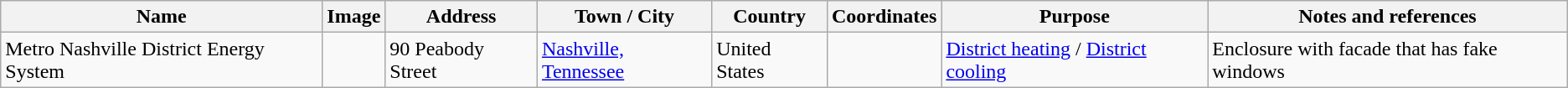<table class="wikitable sortable">
<tr>
<th>Name</th>
<th class=unsortable>Image</th>
<th>Address</th>
<th>Town / City</th>
<th>Country</th>
<th>Coordinates</th>
<th>Purpose</th>
<th class="unsortable">Notes and references</th>
</tr>
<tr>
<td>Metro Nashville District Energy System</td>
<td></td>
<td>90 Peabody Street</td>
<td><a href='#'>Nashville, Tennessee</a></td>
<td>United States</td>
<td></td>
<td><a href='#'>District heating</a> / <a href='#'>District cooling</a></td>
<td>Enclosure with facade that has fake windows</td>
</tr>
</table>
